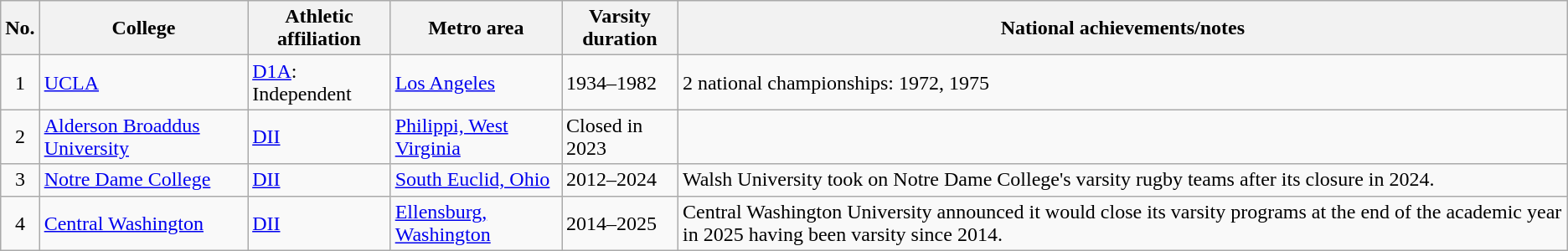<table class="wikitable sortable">
<tr>
<th>No.</th>
<th>College</th>
<th>Athletic<br>affiliation</th>
<th>Metro area</th>
<th>Varsity<br>duration</th>
<th class=unsortable>National achievements/notes</th>
</tr>
<tr>
<td align="center">1</td>
<td><a href='#'>UCLA</a></td>
<td><a href='#'>D1A</a>: Independent</td>
<td><a href='#'>Los Angeles</a></td>
<td>1934–1982</td>
<td>2 national championships: 1972, 1975</td>
</tr>
<tr>
<td align="center">2</td>
<td><a href='#'>Alderson Broaddus University</a></td>
<td><a href='#'>DII</a></td>
<td><a href='#'>Philippi, West Virginia</a></td>
<td>Closed in 2023</td>
</tr>
<tr>
<td align="center">3</td>
<td><a href='#'>Notre Dame College</a></td>
<td><a href='#'>DII</a></td>
<td><a href='#'>South Euclid, Ohio</a></td>
<td>2012–2024</td>
<td>Walsh University took on Notre Dame College's varsity rugby teams after its closure in 2024.</td>
</tr>
<tr>
<td align="center">4</td>
<td><a href='#'>Central Washington</a></td>
<td><a href='#'>DII</a></td>
<td><a href='#'>Ellensburg, Washington</a></td>
<td>2014–2025</td>
<td>Central Washington University announced it would close its varsity programs at the end of the academic year in 2025 having been varsity since 2014.</td>
</tr>
</table>
